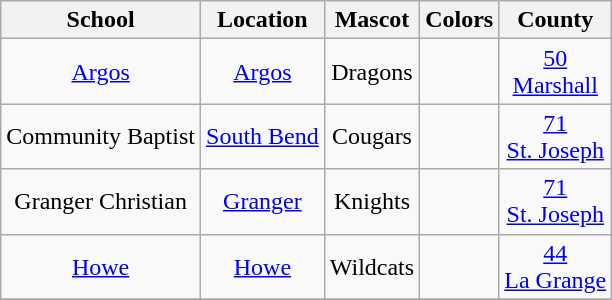<table class="wikitable" style="text-align:center;">
<tr>
<th>School</th>
<th>Location</th>
<th>Mascot</th>
<th>Colors</th>
<th>County</th>
</tr>
<tr>
<td><a href='#'>Argos</a></td>
<td><a href='#'>Argos</a></td>
<td>Dragons</td>
<td>  </td>
<td><a href='#'>50 <br> Marshall</a></td>
</tr>
<tr>
<td>Community Baptist</td>
<td><a href='#'>South Bend</a></td>
<td>Cougars</td>
<td> </td>
<td><a href='#'>71<br>St. Joseph</a></td>
</tr>
<tr>
<td>Granger Christian</td>
<td><a href='#'>Granger</a></td>
<td>Knights</td>
<td> </td>
<td><a href='#'>71<br>St. Joseph</a></td>
</tr>
<tr>
<td><a href='#'>Howe</a></td>
<td><a href='#'>Howe</a></td>
<td>Wildcats</td>
<td> </td>
<td><a href='#'>44<br>La Grange</a></td>
</tr>
<tr>
</tr>
</table>
